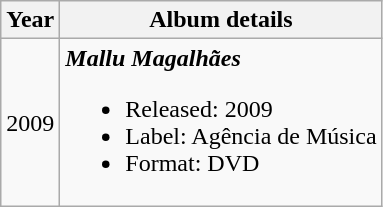<table class="wikitable" style=text-align:center;>
<tr>
<th align="left">Year</th>
<th align="left">Album details</th>
</tr>
<tr>
<td>2009</td>
<td align=left><strong><em>Mallu Magalhães</em></strong><br><ul><li>Released: 2009</li><li>Label: Agência de Música</li><li>Format: DVD</li></ul></td>
</tr>
</table>
